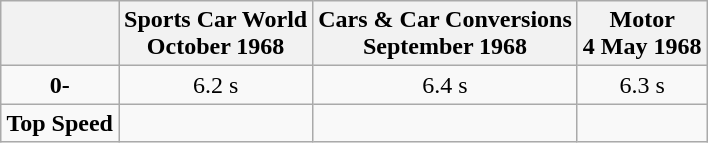<table class="wikitable" style="text-align:center;margin:auto">
<tr>
<th> </th>
<th>Sports Car World<br>October 1968</th>
<th>Cars & Car Conversions<br>September 1968</th>
<th>Motor<br>4 May 1968</th>
</tr>
<tr>
<td><strong>0-</strong></td>
<td>6.2 s</td>
<td>6.4 s</td>
<td>6.3 s</td>
</tr>
<tr>
<td><strong>Top Speed</strong></td>
<td></td>
<td></td>
<td></td>
</tr>
</table>
